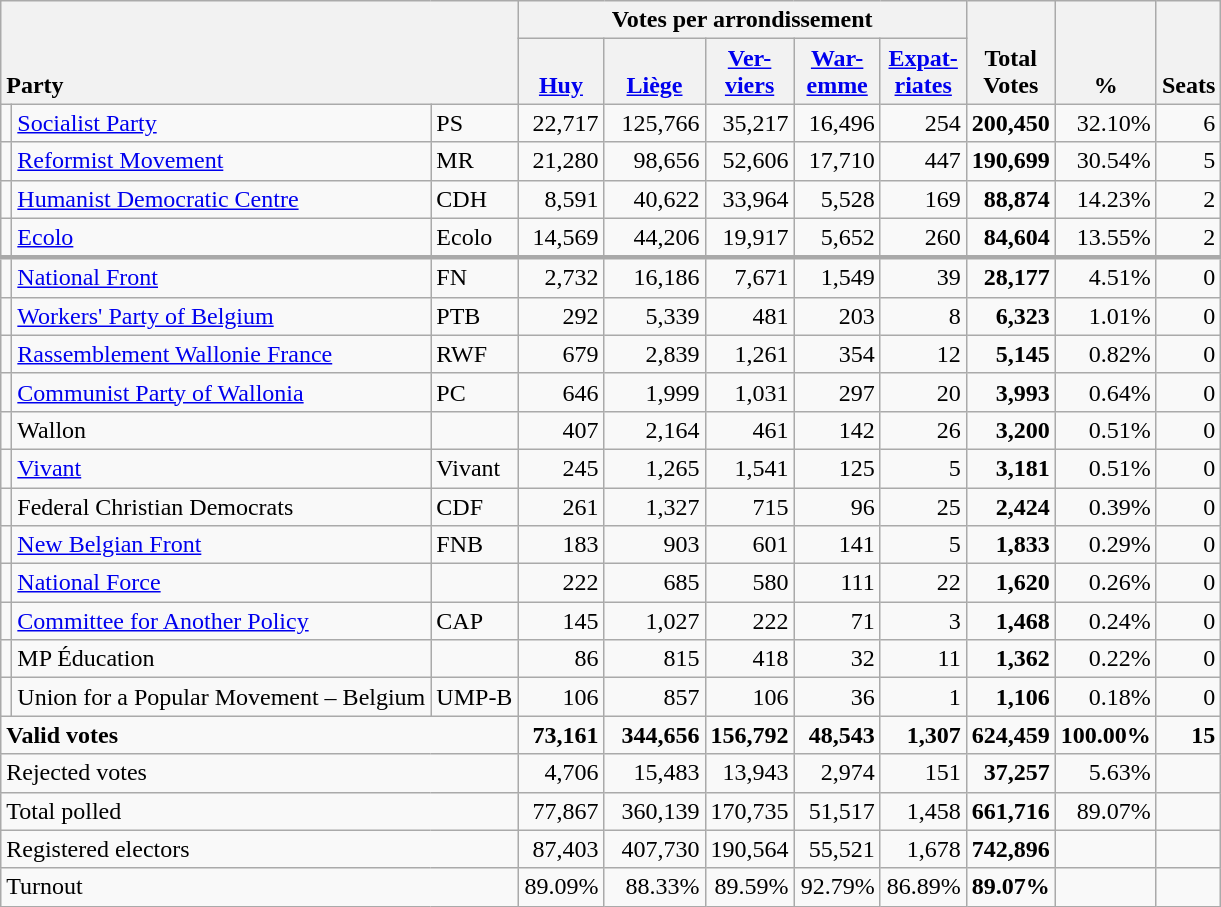<table class="wikitable" border="1" style="text-align:right;">
<tr>
<th style="text-align:left;" valign=bottom rowspan=2 colspan=3>Party</th>
<th colspan=5>Votes per arrondissement</th>
<th align=center valign=bottom rowspan=2 width="50">Total Votes</th>
<th align=center valign=bottom rowspan=2 width="50">%</th>
<th align=center valign=bottom rowspan=2>Seats</th>
</tr>
<tr>
<th align=center valign=bottom width="50"><a href='#'>Huy</a></th>
<th align=center valign=bottom width="60"><a href='#'>Liège</a></th>
<th align=center valign=bottom width="50"><a href='#'>Ver- viers</a></th>
<th align=center valign=bottom width="50"><a href='#'>War- emme</a></th>
<th align=center valign=bottom width="50"><a href='#'>Expat- riates</a></th>
</tr>
<tr>
<td></td>
<td align=left><a href='#'>Socialist Party</a></td>
<td align=left>PS</td>
<td>22,717</td>
<td>125,766</td>
<td>35,217</td>
<td>16,496</td>
<td>254</td>
<td><strong>200,450</strong></td>
<td>32.10%</td>
<td>6</td>
</tr>
<tr>
<td></td>
<td align=left><a href='#'>Reformist Movement</a></td>
<td align=left>MR</td>
<td>21,280</td>
<td>98,656</td>
<td>52,606</td>
<td>17,710</td>
<td>447</td>
<td><strong>190,699</strong></td>
<td>30.54%</td>
<td>5</td>
</tr>
<tr>
<td></td>
<td align=left style="white-space: nowrap;"><a href='#'>Humanist Democratic Centre</a></td>
<td align=left>CDH</td>
<td>8,591</td>
<td>40,622</td>
<td>33,964</td>
<td>5,528</td>
<td>169</td>
<td><strong>88,874</strong></td>
<td>14.23%</td>
<td>2</td>
</tr>
<tr>
<td></td>
<td align=left><a href='#'>Ecolo</a></td>
<td align=left>Ecolo</td>
<td>14,569</td>
<td>44,206</td>
<td>19,917</td>
<td>5,652</td>
<td>260</td>
<td><strong>84,604</strong></td>
<td>13.55%</td>
<td>2</td>
</tr>
<tr style="border-top:3px solid darkgray;">
<td></td>
<td align=left><a href='#'>National Front</a></td>
<td align=left>FN</td>
<td>2,732</td>
<td>16,186</td>
<td>7,671</td>
<td>1,549</td>
<td>39</td>
<td><strong>28,177</strong></td>
<td>4.51%</td>
<td>0</td>
</tr>
<tr>
<td></td>
<td align=left><a href='#'>Workers' Party of Belgium</a></td>
<td align=left>PTB</td>
<td>292</td>
<td>5,339</td>
<td>481</td>
<td>203</td>
<td>8</td>
<td><strong>6,323</strong></td>
<td>1.01%</td>
<td>0</td>
</tr>
<tr>
<td></td>
<td align=left><a href='#'>Rassemblement Wallonie France</a></td>
<td align=left>RWF</td>
<td>679</td>
<td>2,839</td>
<td>1,261</td>
<td>354</td>
<td>12</td>
<td><strong>5,145</strong></td>
<td>0.82%</td>
<td>0</td>
</tr>
<tr>
<td></td>
<td align=left><a href='#'>Communist Party of Wallonia</a></td>
<td align=left>PC</td>
<td>646</td>
<td>1,999</td>
<td>1,031</td>
<td>297</td>
<td>20</td>
<td><strong>3,993</strong></td>
<td>0.64%</td>
<td>0</td>
</tr>
<tr>
<td></td>
<td align=left>Wallon</td>
<td align=left></td>
<td>407</td>
<td>2,164</td>
<td>461</td>
<td>142</td>
<td>26</td>
<td><strong>3,200</strong></td>
<td>0.51%</td>
<td>0</td>
</tr>
<tr>
<td></td>
<td align=left><a href='#'>Vivant</a></td>
<td align=left>Vivant</td>
<td>245</td>
<td>1,265</td>
<td>1,541</td>
<td>125</td>
<td>5</td>
<td><strong>3,181</strong></td>
<td>0.51%</td>
<td>0</td>
</tr>
<tr>
<td></td>
<td align=left>Federal Christian Democrats</td>
<td align=left>CDF</td>
<td>261</td>
<td>1,327</td>
<td>715</td>
<td>96</td>
<td>25</td>
<td><strong>2,424</strong></td>
<td>0.39%</td>
<td>0</td>
</tr>
<tr>
<td></td>
<td align=left><a href='#'>New Belgian Front</a></td>
<td align=left>FNB</td>
<td>183</td>
<td>903</td>
<td>601</td>
<td>141</td>
<td>5</td>
<td><strong>1,833</strong></td>
<td>0.29%</td>
<td>0</td>
</tr>
<tr>
<td></td>
<td align=left><a href='#'>National Force</a></td>
<td align=left></td>
<td>222</td>
<td>685</td>
<td>580</td>
<td>111</td>
<td>22</td>
<td><strong>1,620</strong></td>
<td>0.26%</td>
<td>0</td>
</tr>
<tr>
<td></td>
<td align=left><a href='#'>Committee for Another Policy</a></td>
<td align=left>CAP</td>
<td>145</td>
<td>1,027</td>
<td>222</td>
<td>71</td>
<td>3</td>
<td><strong>1,468</strong></td>
<td>0.24%</td>
<td>0</td>
</tr>
<tr>
<td></td>
<td align=left>MP Éducation</td>
<td align=left></td>
<td>86</td>
<td>815</td>
<td>418</td>
<td>32</td>
<td>11</td>
<td><strong>1,362</strong></td>
<td>0.22%</td>
<td>0</td>
</tr>
<tr>
<td></td>
<td align=left>Union for a Popular Movement – Belgium</td>
<td align=left>UMP-B</td>
<td>106</td>
<td>857</td>
<td>106</td>
<td>36</td>
<td>1</td>
<td><strong>1,106</strong></td>
<td>0.18%</td>
<td>0</td>
</tr>
<tr style="font-weight:bold">
<td align=left colspan=3>Valid votes</td>
<td>73,161</td>
<td>344,656</td>
<td>156,792</td>
<td>48,543</td>
<td>1,307</td>
<td>624,459</td>
<td>100.00%</td>
<td>15</td>
</tr>
<tr>
<td align=left colspan=3>Rejected votes</td>
<td>4,706</td>
<td>15,483</td>
<td>13,943</td>
<td>2,974</td>
<td>151</td>
<td><strong>37,257</strong></td>
<td>5.63%</td>
<td></td>
</tr>
<tr>
<td align=left colspan=3>Total polled</td>
<td>77,867</td>
<td>360,139</td>
<td>170,735</td>
<td>51,517</td>
<td>1,458</td>
<td><strong>661,716</strong></td>
<td>89.07%</td>
<td></td>
</tr>
<tr>
<td align=left colspan=3>Registered electors</td>
<td>87,403</td>
<td>407,730</td>
<td>190,564</td>
<td>55,521</td>
<td>1,678</td>
<td><strong>742,896</strong></td>
<td></td>
<td></td>
</tr>
<tr>
<td align=left colspan=3>Turnout</td>
<td>89.09%</td>
<td>88.33%</td>
<td>89.59%</td>
<td>92.79%</td>
<td>86.89%</td>
<td><strong>89.07%</strong></td>
<td></td>
<td></td>
</tr>
</table>
